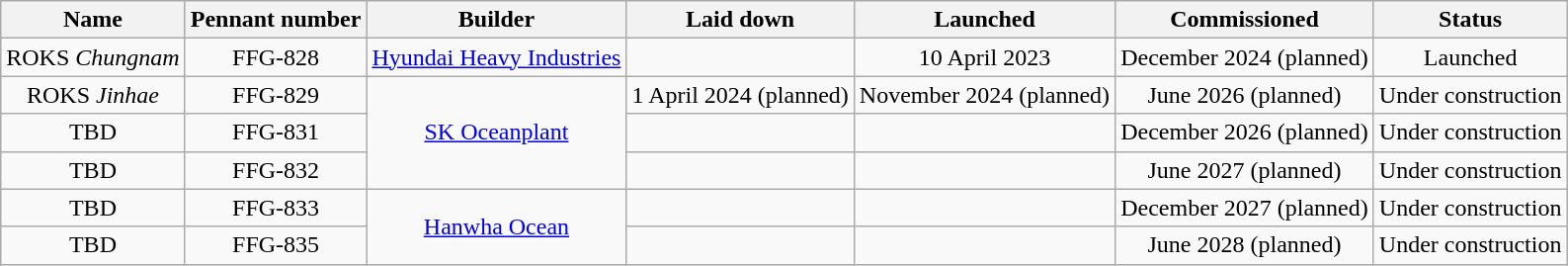<table class="wikitable" style="text-align:center;">
<tr>
<th>Name</th>
<th>Pennant number</th>
<th>Builder</th>
<th>Laid down</th>
<th>Launched</th>
<th>Commissioned</th>
<th>Status</th>
</tr>
<tr>
<td>ROKS <em>Chungnam</em></td>
<td>FFG-828</td>
<td><a href='#'>Hyundai Heavy Industries</a></td>
<td></td>
<td>10 April 2023</td>
<td>December 2024 (planned)</td>
<td>Launched</td>
</tr>
<tr>
<td>ROKS <em>Jinhae</em></td>
<td>FFG-829</td>
<td rowspan=3><a href='#'>SK Oceanplant</a></td>
<td>1 April 2024 (planned)</td>
<td>November 2024 (planned)</td>
<td>June 2026 (planned)</td>
<td>Under construction</td>
</tr>
<tr>
<td>TBD</td>
<td>FFG-831</td>
<td></td>
<td></td>
<td>December 2026 (planned)</td>
<td>Under construction</td>
</tr>
<tr>
<td>TBD</td>
<td>FFG-832</td>
<td></td>
<td></td>
<td>June 2027 (planned)</td>
<td>Under construction</td>
</tr>
<tr>
<td>TBD</td>
<td>FFG-833</td>
<td rowspan=2><a href='#'>Hanwha Ocean</a></td>
<td></td>
<td></td>
<td>December 2027 (planned)</td>
<td>Under construction</td>
</tr>
<tr>
<td>TBD</td>
<td>FFG-835</td>
<td></td>
<td></td>
<td>June 2028 (planned)</td>
<td>Under construction</td>
</tr>
</table>
